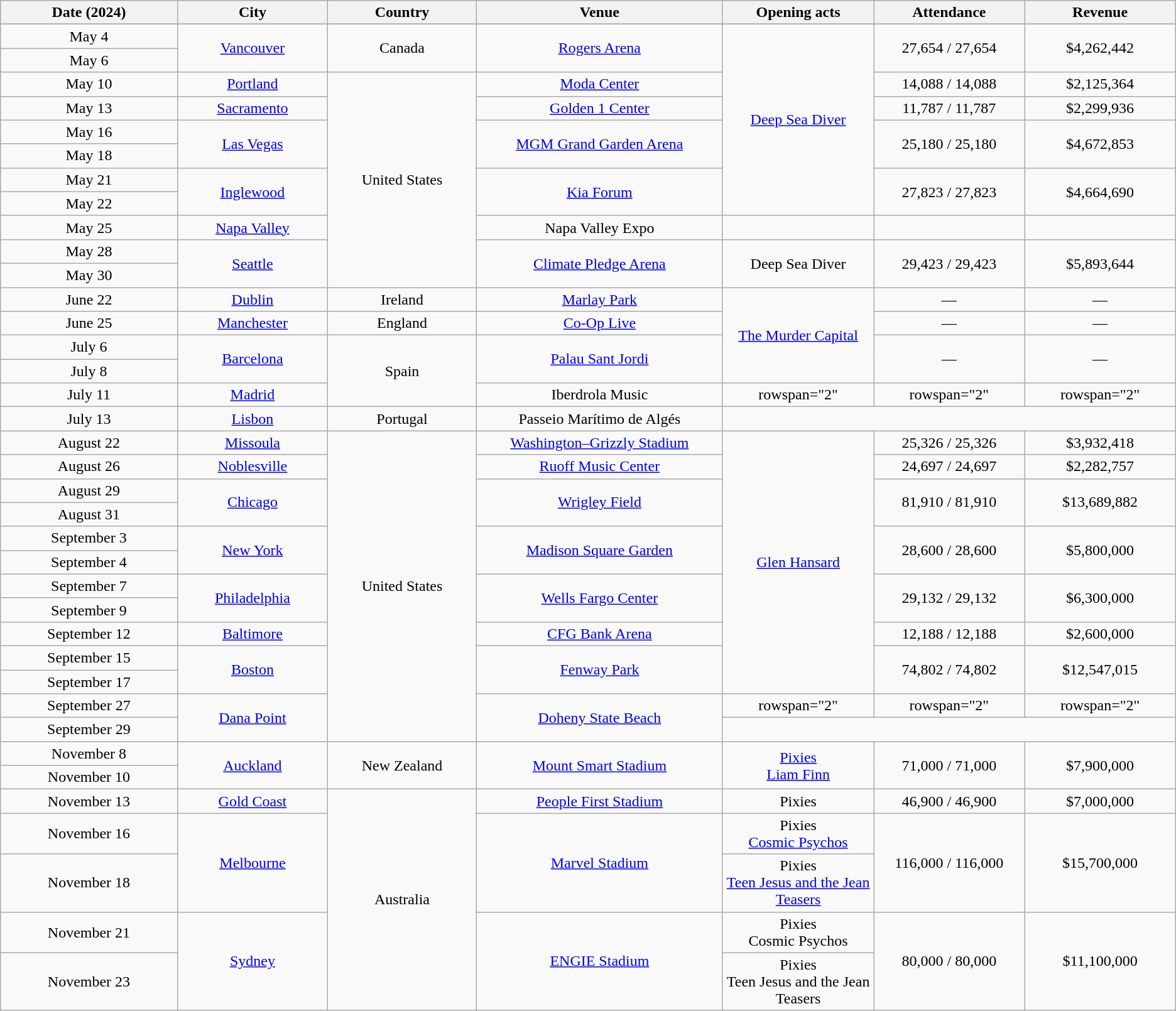<table class="wikitable plainrowheaders" style="text-align:center;">
<tr>
<th scope="col" style="width:12em;">Date (2024)</th>
<th scope="col" style="width:10em;">City</th>
<th scope="col" style="width:10em;">Country</th>
<th scope="col" style="width:17em;">Venue</th>
<th scope="col" style="width:10em;">Opening acts</th>
<th scope="col" style="width:10em;">Attendance</th>
<th scope="col" style="width:10em;">Revenue</th>
</tr>
<tr>
</tr>
<tr>
<td>May 4</td>
<td rowspan="2"><a href='#'>Vancouver</a></td>
<td rowspan="2">Canada</td>
<td rowspan="2"><a href='#'>Rogers Arena</a></td>
<td rowspan="8"><a href='#'>Deep Sea Diver</a></td>
<td rowspan="2">27,654 / 27,654</td>
<td rowspan="2">$4,262,442</td>
</tr>
<tr>
<td>May 6</td>
</tr>
<tr>
<td>May 10</td>
<td><a href='#'>Portland</a></td>
<td rowspan="9">United States</td>
<td><a href='#'>Moda Center</a></td>
<td>14,088 / 14,088</td>
<td>$2,125,364</td>
</tr>
<tr>
<td>May 13</td>
<td><a href='#'>Sacramento</a></td>
<td><a href='#'>Golden 1 Center</a></td>
<td>11,787 / 11,787</td>
<td>$2,299,936</td>
</tr>
<tr>
<td>May 16</td>
<td rowspan="2"><a href='#'>Las Vegas</a></td>
<td rowspan="2"><a href='#'>MGM Grand Garden Arena</a></td>
<td rowspan="2">25,180 / 25,180</td>
<td rowspan="2">$4,672,853</td>
</tr>
<tr>
<td>May 18</td>
</tr>
<tr>
<td>May 21</td>
<td rowspan="2"><a href='#'>Inglewood</a></td>
<td rowspan="2"><a href='#'>Kia Forum</a></td>
<td rowspan="2">27,823 / 27,823</td>
<td rowspan="2">$4,664,690</td>
</tr>
<tr>
<td>May 22</td>
</tr>
<tr>
<td>May 25</td>
<td><a href='#'>Napa Valley</a></td>
<td>Napa Valley Expo</td>
<td></td>
<td></td>
<td></td>
</tr>
<tr>
<td>May 28</td>
<td rowspan="2"><a href='#'>Seattle</a></td>
<td rowspan="2"><a href='#'>Climate Pledge Arena</a></td>
<td rowspan="2">Deep Sea Diver</td>
<td rowspan="2">29,423 / 29,423</td>
<td rowspan="2">$5,893,644</td>
</tr>
<tr>
<td>May 30</td>
</tr>
<tr>
<td>June 22</td>
<td><a href='#'>Dublin</a></td>
<td>Ireland</td>
<td><a href='#'>Marlay Park</a></td>
<td rowspan="4"><a href='#'>The Murder Capital</a></td>
<td>—</td>
<td>—</td>
</tr>
<tr>
<td>June 25</td>
<td><a href='#'>Manchester</a></td>
<td>England</td>
<td><a href='#'>Co-Op Live</a></td>
<td>—</td>
<td>—</td>
</tr>
<tr>
<td>July 6</td>
<td rowspan="2"><a href='#'>Barcelona</a></td>
<td rowspan="3">Spain</td>
<td rowspan="2"><a href='#'>Palau Sant Jordi</a></td>
<td rowspan="2">—</td>
<td rowspan="2">—</td>
</tr>
<tr>
<td>July 8</td>
</tr>
<tr>
<td>July 11</td>
<td><a href='#'>Madrid</a></td>
<td>Iberdrola Music</td>
<td>rowspan="2" </td>
<td>rowspan="2" </td>
<td>rowspan="2" </td>
</tr>
<tr>
<td>July 13</td>
<td><a href='#'>Lisbon</a></td>
<td>Portugal</td>
<td>Passeio Marítimo de Algés</td>
</tr>
<tr>
<td>August 22</td>
<td><a href='#'>Missoula</a></td>
<td rowspan="13">United States</td>
<td><a href='#'>Washington–Grizzly Stadium</a></td>
<td rowspan="11"><a href='#'>Glen Hansard</a></td>
<td>25,326 / 25,326</td>
<td>$3,932,418</td>
</tr>
<tr>
<td>August 26</td>
<td><a href='#'>Noblesville</a></td>
<td><a href='#'>Ruoff Music Center</a></td>
<td>24,697 / 24,697</td>
<td>$2,282,757</td>
</tr>
<tr>
<td>August 29</td>
<td rowspan="2"><a href='#'>Chicago</a></td>
<td rowspan="2"><a href='#'>Wrigley Field</a></td>
<td rowspan="2">81,910 / 81,910</td>
<td rowspan="2">$13,689,882</td>
</tr>
<tr>
<td>August 31</td>
</tr>
<tr>
<td>September 3</td>
<td rowspan="2"><a href='#'>New York</a></td>
<td rowspan="2"><a href='#'>Madison Square Garden</a></td>
<td rowspan="2">28,600 / 28,600</td>
<td rowspan="2">$5,800,000</td>
</tr>
<tr>
<td>September 4</td>
</tr>
<tr>
<td>September 7</td>
<td rowspan="2"><a href='#'>Philadelphia</a></td>
<td rowspan="2"><a href='#'>Wells Fargo Center</a></td>
<td rowspan="2">29,132 / 29,132</td>
<td rowspan="2">$6,300,000</td>
</tr>
<tr>
<td>September 9</td>
</tr>
<tr>
<td>September 12</td>
<td><a href='#'>Baltimore</a></td>
<td><a href='#'>CFG Bank Arena</a></td>
<td>12,188 / 12,188</td>
<td>$2,600,000</td>
</tr>
<tr>
<td>September 15</td>
<td rowspan="2"><a href='#'>Boston</a></td>
<td rowspan="2"><a href='#'>Fenway Park</a></td>
<td rowspan="2">74,802 / 74,802</td>
<td rowspan="2">$12,547,015</td>
</tr>
<tr>
<td>September 17</td>
</tr>
<tr>
<td>September 27</td>
<td rowspan="2"><a href='#'>Dana Point</a></td>
<td rowspan="2"><a href='#'>Doheny State Beach</a></td>
<td>rowspan="2" </td>
<td>rowspan="2" </td>
<td>rowspan="2" </td>
</tr>
<tr>
<td>September 29</td>
</tr>
<tr>
<td>November 8</td>
<td rowspan="2"><a href='#'>Auckland</a></td>
<td rowspan="2">New Zealand</td>
<td rowspan="2"><a href='#'>Mount Smart Stadium</a></td>
<td rowspan="2"><a href='#'>Pixies</a><br><a href='#'>Liam Finn</a></td>
<td rowspan="2">71,000 / 71,000</td>
<td rowspan="2">$7,900,000</td>
</tr>
<tr>
<td>November 10</td>
</tr>
<tr>
<td>November 13</td>
<td><a href='#'>Gold Coast</a></td>
<td rowspan="5">Australia</td>
<td><a href='#'>People First Stadium</a></td>
<td>Pixies</td>
<td>46,900 / 46,900</td>
<td>$7,000,000</td>
</tr>
<tr>
<td>November 16</td>
<td rowspan="2"><a href='#'>Melbourne</a></td>
<td rowspan="2"><a href='#'>Marvel Stadium</a></td>
<td>Pixies<br><a href='#'>Cosmic Psychos</a></td>
<td rowspan="2">116,000 / 116,000</td>
<td rowspan="2">$15,700,000</td>
</tr>
<tr>
<td>November 18</td>
<td>Pixies<br><a href='#'>Teen Jesus and the Jean Teasers</a></td>
</tr>
<tr>
<td>November 21</td>
<td rowspan="2"><a href='#'>Sydney</a></td>
<td rowspan="2"><a href='#'>ENGIE Stadium</a></td>
<td>Pixies<br>Cosmic Psychos</td>
<td rowspan="2">80,000 / 80,000</td>
<td rowspan="2">$11,100,000</td>
</tr>
<tr>
<td>November 23</td>
<td>Pixies<br>Teen Jesus and the Jean Teasers</td>
</tr>
</table>
